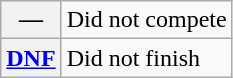<table class="wikitable">
<tr>
<th scope="row">—</th>
<td>Did not compete</td>
</tr>
<tr>
<th scope="row"><a href='#'>DNF</a></th>
<td>Did not finish</td>
</tr>
</table>
